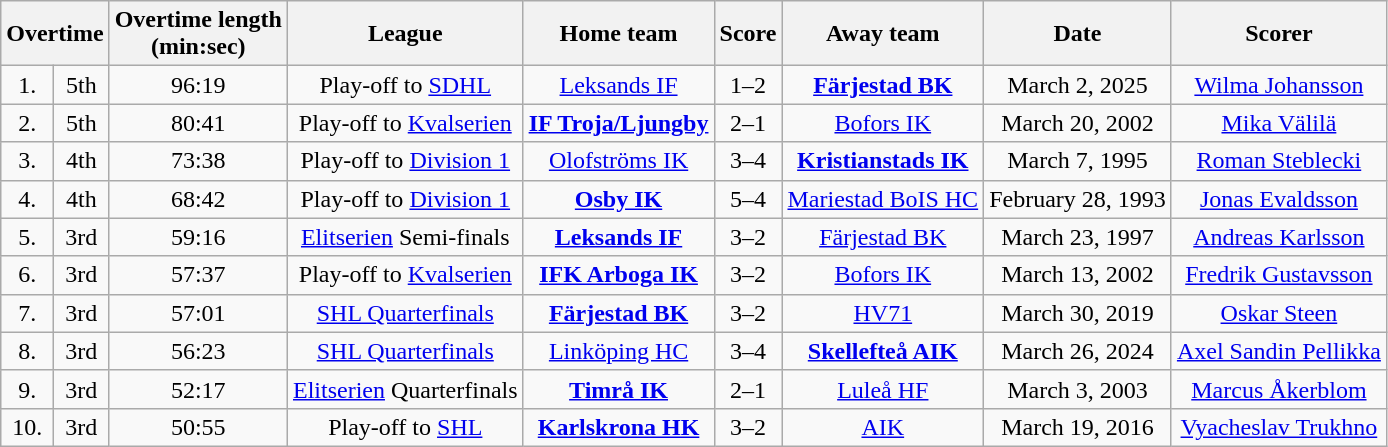<table class="wikitable" style="text-align: center">
<tr>
<th colspan="2">Overtime</th>
<th>Overtime length<br>(min:sec)</th>
<th>League</th>
<th>Home team</th>
<th>Score</th>
<th>Away team</th>
<th>Date</th>
<th>Scorer</th>
</tr>
<tr>
<td>1.</td>
<td>5th</td>
<td>96:19</td>
<td>Play-off to <a href='#'>SDHL</a></td>
<td><a href='#'>Leksands IF</a></td>
<td>1–2</td>
<td><strong><a href='#'>Färjestad BK</a></strong></td>
<td>March 2, 2025</td>
<td><a href='#'>Wilma Johansson</a></td>
</tr>
<tr>
<td>2.</td>
<td>5th</td>
<td>80:41</td>
<td>Play-off to <a href='#'>Kvalserien</a></td>
<td><strong><a href='#'>IF Troja/Ljungby</a></strong></td>
<td>2–1</td>
<td><a href='#'>Bofors IK</a></td>
<td>March 20, 2002</td>
<td><a href='#'>Mika Välilä</a></td>
</tr>
<tr>
<td>3.</td>
<td>4th</td>
<td>73:38</td>
<td>Play-off to <a href='#'>Division 1</a></td>
<td><a href='#'>Olofströms IK</a></td>
<td>3–4</td>
<td><strong><a href='#'>Kristianstads IK</a></strong></td>
<td>March 7, 1995</td>
<td><a href='#'>Roman Steblecki</a></td>
</tr>
<tr>
<td>4.</td>
<td>4th</td>
<td>68:42</td>
<td>Play-off to <a href='#'>Division 1</a></td>
<td><strong><a href='#'>Osby IK</a></strong></td>
<td>5–4</td>
<td><a href='#'>Mariestad BoIS HC</a></td>
<td>February 28, 1993</td>
<td><a href='#'>Jonas Evaldsson</a></td>
</tr>
<tr>
<td>5.</td>
<td>3rd</td>
<td>59:16</td>
<td><a href='#'>Elitserien</a> Semi-finals</td>
<td><strong><a href='#'>Leksands IF</a></strong></td>
<td>3–2</td>
<td><a href='#'>Färjestad BK</a></td>
<td>March 23, 1997</td>
<td><a href='#'>Andreas Karlsson</a></td>
</tr>
<tr>
<td>6.</td>
<td>3rd</td>
<td>57:37</td>
<td>Play-off to <a href='#'>Kvalserien</a></td>
<td><strong><a href='#'>IFK Arboga IK</a></strong></td>
<td>3–2</td>
<td><a href='#'>Bofors IK</a></td>
<td>March 13, 2002</td>
<td><a href='#'>Fredrik Gustavsson</a></td>
</tr>
<tr>
<td>7.</td>
<td>3rd</td>
<td>57:01</td>
<td><a href='#'>SHL Quarterfinals</a></td>
<td><strong><a href='#'>Färjestad BK</a></strong></td>
<td>3–2</td>
<td><a href='#'>HV71</a></td>
<td>March 30, 2019</td>
<td><a href='#'>Oskar Steen</a></td>
</tr>
<tr>
<td>8.</td>
<td>3rd</td>
<td>56:23</td>
<td><a href='#'>SHL Quarterfinals</a></td>
<td><a href='#'>Linköping HC</a></td>
<td>3–4</td>
<td><strong><a href='#'>Skellefteå AIK</a></strong></td>
<td>March 26, 2024</td>
<td><a href='#'>Axel Sandin Pellikka</a></td>
</tr>
<tr>
<td>9.</td>
<td>3rd</td>
<td>52:17</td>
<td><a href='#'>Elitserien</a> Quarterfinals</td>
<td><strong><a href='#'>Timrå IK</a></strong></td>
<td>2–1</td>
<td><a href='#'>Luleå HF</a></td>
<td>March 3, 2003</td>
<td><a href='#'>Marcus Åkerblom</a></td>
</tr>
<tr>
<td>10.</td>
<td>3rd</td>
<td>50:55</td>
<td>Play-off to <a href='#'>SHL</a></td>
<td><strong><a href='#'>Karlskrona HK</a></strong></td>
<td>3–2</td>
<td><a href='#'>AIK</a></td>
<td>March 19, 2016</td>
<td><a href='#'>Vyacheslav Trukhno</a></td>
</tr>
</table>
